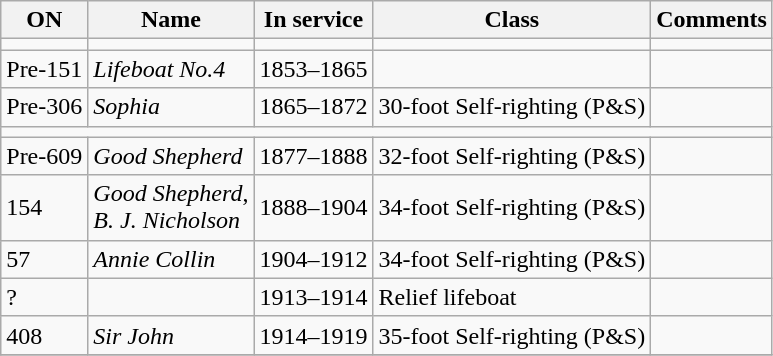<table class="wikitable">
<tr>
<th>ON</th>
<th>Name</th>
<th>In service</th>
<th>Class</th>
<th>Comments</th>
</tr>
<tr>
<td></td>
<td></td>
<td></td>
<td></td>
<td></td>
</tr>
<tr>
<td>Pre-151</td>
<td><em>Lifeboat No.4</em></td>
<td>1853–1865</td>
<td></td>
<td><br></td>
</tr>
<tr>
<td>Pre-306</td>
<td><em>Sophia</em></td>
<td>1865–1872</td>
<td>30-foot Self-righting (P&S)</td>
<td></td>
</tr>
<tr>
<td colspan=6 style=" text-align: center;"></td>
</tr>
<tr>
<td>Pre-609</td>
<td><em>Good Shepherd</em></td>
<td>1877–1888</td>
<td>32-foot Self-righting (P&S)</td>
<td></td>
</tr>
<tr>
<td>154</td>
<td><em>Good Shepherd</em>,<br><em>B. J. Nicholson</em></td>
<td>1888–1904</td>
<td>34-foot Self-righting (P&S)</td>
<td></td>
</tr>
<tr>
<td>57</td>
<td><em>Annie Collin</em></td>
<td>1904–1912</td>
<td>34-foot Self-righting (P&S)</td>
<td></td>
</tr>
<tr>
<td>?</td>
<td></td>
<td>1913–1914</td>
<td>Relief lifeboat</td>
<td></td>
</tr>
<tr>
<td>408</td>
<td><em>Sir John</em></td>
<td>1914–1919</td>
<td>35-foot Self-righting (P&S)</td>
<td></td>
</tr>
<tr>
</tr>
</table>
